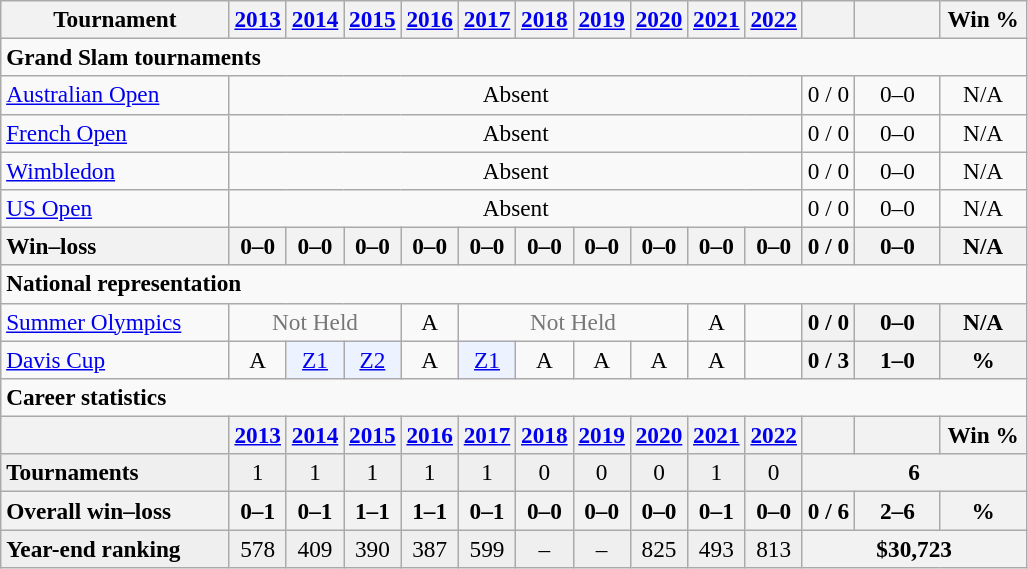<table class=wikitable style=text-align:center;font-size:97%>
<tr>
<th width=145>Tournament</th>
<th><a href='#'>2013</a></th>
<th><a href='#'>2014</a></th>
<th><a href='#'>2015</a></th>
<th><a href='#'>2016</a></th>
<th><a href='#'>2017</a></th>
<th><a href='#'>2018</a></th>
<th><a href='#'>2019</a></th>
<th><a href='#'>2020</a></th>
<th><a href='#'>2021</a></th>
<th><a href='#'>2022</a></th>
<th></th>
<th width=50></th>
<th width=50>Win %</th>
</tr>
<tr>
<td colspan="14" style="text-align:left;"><strong>Grand Slam tournaments</strong></td>
</tr>
<tr>
<td align=left><a href='#'>Australian Open</a></td>
<td colspan=10>Absent</td>
<td>0 / 0</td>
<td>0–0</td>
<td>N/A</td>
</tr>
<tr>
<td align=left><a href='#'>French Open</a></td>
<td colspan=10>Absent</td>
<td>0 / 0</td>
<td>0–0</td>
<td>N/A</td>
</tr>
<tr>
<td align=left><a href='#'>Wimbledon</a></td>
<td colspan=10>Absent</td>
<td>0 / 0</td>
<td>0–0</td>
<td>N/A</td>
</tr>
<tr>
<td align=left><a href='#'>US Open</a></td>
<td colspan=10>Absent</td>
<td>0 / 0</td>
<td>0–0</td>
<td>N/A</td>
</tr>
<tr>
<th style=text-align:left>Win–loss</th>
<th>0–0</th>
<th>0–0</th>
<th>0–0</th>
<th>0–0</th>
<th>0–0</th>
<th>0–0</th>
<th>0–0</th>
<th>0–0</th>
<th>0–0</th>
<th>0–0</th>
<th>0 / 0</th>
<th>0–0</th>
<th>N/A</th>
</tr>
<tr>
<td colspan="14" style="text-align:left;"><strong>National representation</strong></td>
</tr>
<tr>
<td align=left><a href='#'>Summer Olympics</a></td>
<td colspan=3 style=color:#767676>Not Held</td>
<td>A</td>
<td colspan=4 style=color:#767676>Not Held</td>
<td>A</td>
<td></td>
<th>0 / 0</th>
<th>0–0</th>
<th>N/A</th>
</tr>
<tr>
<td align=left><a href='#'>Davis Cup</a></td>
<td>A</td>
<td bgcolor=ecf2ff><a href='#'>Z1</a></td>
<td bgcolor=ecf2ff><a href='#'>Z2</a></td>
<td>A</td>
<td bgcolor=ecf2ff><a href='#'>Z1</a></td>
<td>A</td>
<td>A</td>
<td>A</td>
<td>A</td>
<td></td>
<th>0 / 3</th>
<th>1–0</th>
<th>%</th>
</tr>
<tr>
<td colspan="14" style="text-align:left;"><strong>Career statistics</strong></td>
</tr>
<tr>
<th></th>
<th><a href='#'>2013</a></th>
<th><a href='#'>2014</a></th>
<th><a href='#'>2015</a></th>
<th><a href='#'>2016</a></th>
<th><a href='#'>2017</a></th>
<th><a href='#'>2018</a></th>
<th><a href='#'>2019</a></th>
<th><a href='#'>2020</a></th>
<th><a href='#'>2021</a></th>
<th><a href='#'>2022</a></th>
<th></th>
<th></th>
<th>Win %</th>
</tr>
<tr style="background:#efefef;">
<td align=left><strong>Tournaments</strong></td>
<td>1</td>
<td>1</td>
<td>1</td>
<td>1</td>
<td>1</td>
<td>0</td>
<td>0</td>
<td>0</td>
<td>1</td>
<td>0</td>
<th colspan=3>6</th>
</tr>
<tr>
<th style=text-align:left>Overall win–loss</th>
<th>0–1</th>
<th>0–1</th>
<th>1–1</th>
<th>1–1</th>
<th>0–1</th>
<th>0–0</th>
<th>0–0</th>
<th>0–0</th>
<th>0–1</th>
<th>0–0</th>
<th>0 / 6</th>
<th>2–6</th>
<th>%</th>
</tr>
<tr style="background:#efefef;">
<td align=left><strong>Year-end ranking</strong></td>
<td>578</td>
<td>409</td>
<td>390</td>
<td>387</td>
<td>599</td>
<td>–</td>
<td>–</td>
<td>825</td>
<td>493</td>
<td>813</td>
<th colspan=3>$30,723</th>
</tr>
</table>
